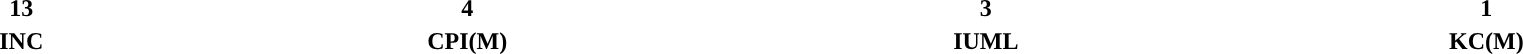<table style="width:100%; text-align:center;">
<tr>
<td style="background:"><strong>13</strong></td>
<td style="background:"><strong>4</strong></td>
<td style="background:"><strong>3</strong></td>
<td style="background:"><strong>1</strong></td>
</tr>
<tr>
<td><span><strong>INC</strong></span></td>
<td><span><strong>CPI(M)</strong></span></td>
<td><span><strong>IUML</strong></span></td>
<td><span><strong>KC(M)</strong></span></td>
</tr>
</table>
